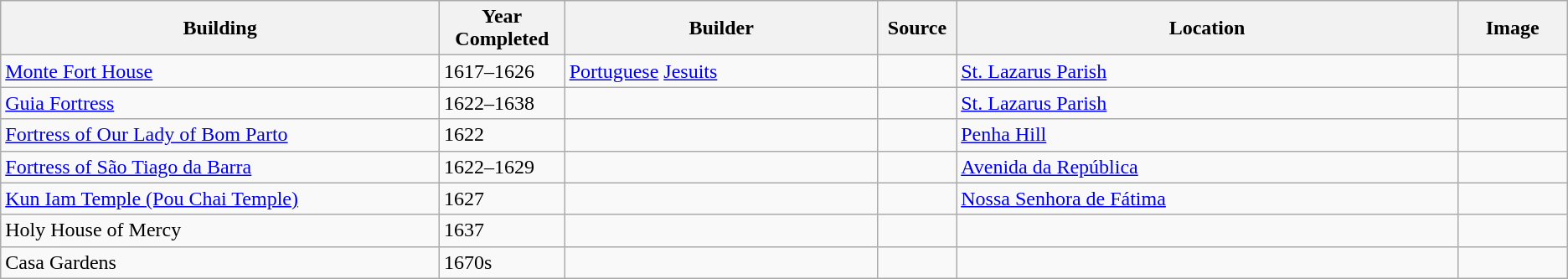<table class="wikitable">
<tr>
<th width=28%>Building</th>
<th width=8%>Year Completed</th>
<th width=20%>Builder</th>
<th width=5%>Source</th>
<th width=32%>Location</th>
<th width=7%>Image</th>
</tr>
<tr>
<td><a href='#'>Monte Fort House</a></td>
<td>1617–1626</td>
<td><a href='#'>Portuguese</a> <a href='#'>Jesuits</a></td>
<td></td>
<td><a href='#'>St. Lazarus Parish</a></td>
<td></td>
</tr>
<tr>
<td><a href='#'>Guia Fortress</a></td>
<td>1622–1638</td>
<td></td>
<td></td>
<td><a href='#'>St. Lazarus Parish</a></td>
<td></td>
</tr>
<tr>
<td><a href='#'>Fortress of Our Lady of Bom Parto</a></td>
<td>1622</td>
<td></td>
<td></td>
<td><a href='#'>Penha Hill</a></td>
<td></td>
</tr>
<tr>
<td><a href='#'>Fortress of São Tiago da Barra</a></td>
<td>1622–1629</td>
<td></td>
<td></td>
<td><a href='#'>Avenida da República</a></td>
<td></td>
</tr>
<tr>
<td><a href='#'>Kun Iam Temple (Pou Chai Temple)</a></td>
<td>1627</td>
<td></td>
<td></td>
<td><a href='#'>Nossa Senhora de Fátima</a></td>
<td></td>
</tr>
<tr>
<td>Holy House of Mercy</td>
<td>1637</td>
<td></td>
<td></td>
<td></td>
<td></td>
</tr>
<tr>
<td>Casa Gardens</td>
<td>1670s</td>
<td></td>
<td></td>
<td></td>
<td></td>
</tr>
</table>
